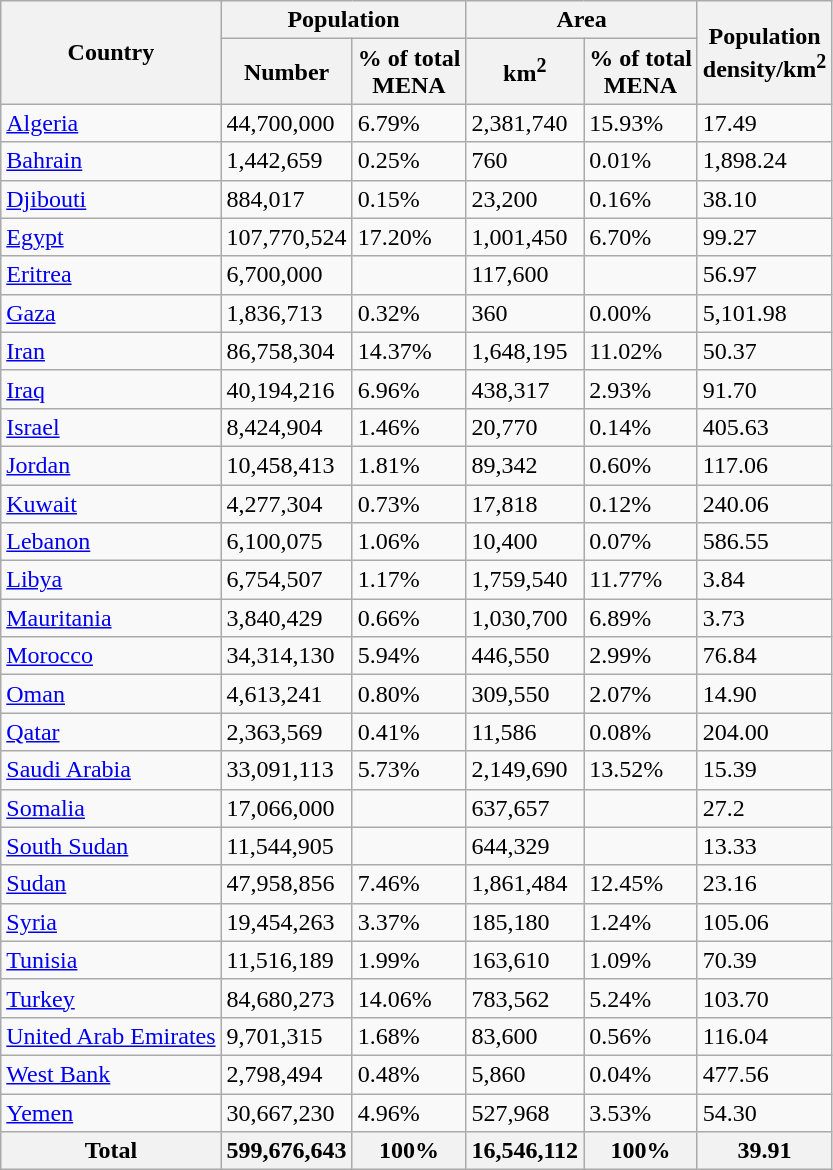<table class="wikitable sortable">
<tr>
<th rowspan=2>Country</th>
<th colspan=2>Population</th>
<th colspan=2>Area</th>
<th rowspan=2>Population<br>density/km<sup>2</sup></th>
</tr>
<tr>
<th>Number</th>
<th>% of total<br>MENA</th>
<th>km<sup>2</sup></th>
<th>% of total<br>MENA</th>
</tr>
<tr>
<td><a href='#'>Algeria</a></td>
<td>44,700,000</td>
<td>6.79%</td>
<td>2,381,740</td>
<td>15.93%</td>
<td>17.49</td>
</tr>
<tr>
<td><a href='#'>Bahrain</a></td>
<td>1,442,659</td>
<td>0.25%</td>
<td>760</td>
<td>0.01%</td>
<td>1,898.24</td>
</tr>
<tr>
<td><a href='#'>Djibouti</a></td>
<td>884,017</td>
<td>0.15%</td>
<td>23,200</td>
<td>0.16%</td>
<td>38.10</td>
</tr>
<tr>
<td><a href='#'>Egypt</a></td>
<td>107,770,524</td>
<td>17.20%</td>
<td>1,001,450</td>
<td>6.70%</td>
<td>99.27</td>
</tr>
<tr>
<td><a href='#'>Eritrea</a></td>
<td>6,700,000</td>
<td></td>
<td>117,600</td>
<td></td>
<td>56.97</td>
</tr>
<tr>
<td><a href='#'>Gaza</a></td>
<td>1,836,713</td>
<td>0.32%</td>
<td>360</td>
<td>0.00%</td>
<td>5,101.98</td>
</tr>
<tr>
<td><a href='#'>Iran</a></td>
<td>86,758,304</td>
<td>14.37%</td>
<td>1,648,195</td>
<td>11.02%</td>
<td>50.37</td>
</tr>
<tr>
<td><a href='#'>Iraq</a></td>
<td>40,194,216</td>
<td>6.96%</td>
<td>438,317</td>
<td>2.93%</td>
<td>91.70</td>
</tr>
<tr>
<td><a href='#'>Israel</a></td>
<td>8,424,904</td>
<td>1.46%</td>
<td>20,770</td>
<td>0.14%</td>
<td>405.63</td>
</tr>
<tr>
<td><a href='#'>Jordan</a></td>
<td>10,458,413</td>
<td>1.81%</td>
<td>89,342</td>
<td>0.60%</td>
<td>117.06</td>
</tr>
<tr>
<td><a href='#'>Kuwait</a></td>
<td>4,277,304</td>
<td>0.73%</td>
<td>17,818</td>
<td>0.12%</td>
<td>240.06</td>
</tr>
<tr>
<td><a href='#'>Lebanon</a></td>
<td>6,100,075</td>
<td>1.06%</td>
<td>10,400</td>
<td>0.07%</td>
<td>586.55</td>
</tr>
<tr>
<td><a href='#'>Libya</a></td>
<td>6,754,507</td>
<td>1.17%</td>
<td>1,759,540</td>
<td>11.77%</td>
<td>3.84</td>
</tr>
<tr>
<td><a href='#'>Mauritania</a></td>
<td>3,840,429</td>
<td>0.66%</td>
<td>1,030,700</td>
<td>6.89%</td>
<td>3.73</td>
</tr>
<tr>
<td><a href='#'>Morocco</a></td>
<td>34,314,130</td>
<td>5.94%</td>
<td>446,550</td>
<td>2.99%</td>
<td>76.84</td>
</tr>
<tr>
<td><a href='#'>Oman</a></td>
<td>4,613,241</td>
<td>0.80%</td>
<td>309,550</td>
<td>2.07%</td>
<td>14.90</td>
</tr>
<tr>
<td><a href='#'>Qatar</a></td>
<td>2,363,569</td>
<td>0.41%</td>
<td>11,586</td>
<td>0.08%</td>
<td>204.00</td>
</tr>
<tr>
<td><a href='#'>Saudi Arabia</a></td>
<td>33,091,113</td>
<td>5.73%</td>
<td>2,149,690</td>
<td>13.52%</td>
<td>15.39</td>
</tr>
<tr>
<td><a href='#'>Somalia</a></td>
<td>17,066,000</td>
<td></td>
<td>637,657</td>
<td></td>
<td>27.2</td>
</tr>
<tr>
<td><a href='#'>South Sudan</a></td>
<td>11,544,905</td>
<td></td>
<td>644,329</td>
<td></td>
<td>13.33</td>
</tr>
<tr>
<td><a href='#'>Sudan</a></td>
<td>47,958,856</td>
<td>7.46%</td>
<td>1,861,484</td>
<td>12.45%</td>
<td>23.16</td>
</tr>
<tr>
<td><a href='#'>Syria</a></td>
<td>19,454,263</td>
<td>3.37%</td>
<td>185,180</td>
<td>1.24%</td>
<td>105.06</td>
</tr>
<tr>
<td><a href='#'>Tunisia</a></td>
<td>11,516,189</td>
<td>1.99%</td>
<td>163,610</td>
<td>1.09%</td>
<td>70.39</td>
</tr>
<tr>
<td><a href='#'>Turkey</a></td>
<td>84,680,273</td>
<td>14.06%</td>
<td>783,562</td>
<td>5.24%</td>
<td>103.70</td>
</tr>
<tr>
<td><a href='#'>United Arab Emirates</a></td>
<td>9,701,315</td>
<td>1.68%</td>
<td>83,600</td>
<td>0.56%</td>
<td>116.04</td>
</tr>
<tr>
<td><a href='#'>West Bank</a></td>
<td>2,798,494</td>
<td>0.48%</td>
<td>5,860</td>
<td>0.04%</td>
<td>477.56</td>
</tr>
<tr>
<td><a href='#'>Yemen</a></td>
<td>30,667,230</td>
<td>4.96%</td>
<td>527,968</td>
<td>3.53%</td>
<td>54.30</td>
</tr>
<tr>
<th>Total</th>
<th>599,676,643</th>
<th>100%</th>
<th>16,546,112</th>
<th>100%</th>
<th>39.91</th>
</tr>
</table>
